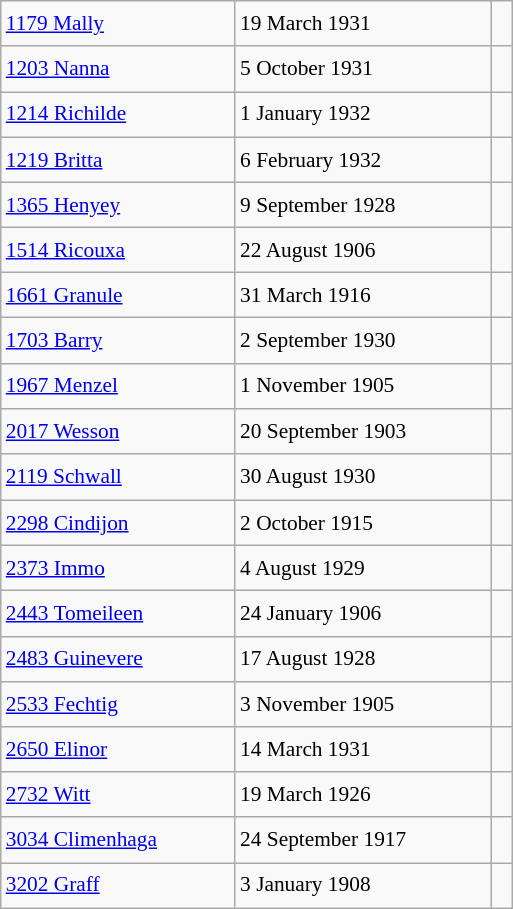<table class="wikitable" style="font-size: 89%; float: left; width: 24em; margin-right: 1em; line-height: 1.65em !important; height: 540px;">
<tr>
<td><a href='#'>1179 Mally</a></td>
<td>19 March 1931</td>
<td><small></small></td>
</tr>
<tr>
<td><a href='#'>1203 Nanna</a></td>
<td>5 October 1931</td>
<td><small></small></td>
</tr>
<tr>
<td><a href='#'>1214 Richilde</a></td>
<td>1 January 1932</td>
<td><small></small></td>
</tr>
<tr>
<td><a href='#'>1219 Britta</a></td>
<td>6 February 1932</td>
<td><small></small></td>
</tr>
<tr>
<td><a href='#'>1365 Henyey</a></td>
<td>9 September 1928</td>
<td><small></small></td>
</tr>
<tr>
<td><a href='#'>1514 Ricouxa</a></td>
<td>22 August 1906</td>
<td><small></small></td>
</tr>
<tr>
<td><a href='#'>1661 Granule</a></td>
<td>31 March 1916</td>
<td><small></small></td>
</tr>
<tr>
<td><a href='#'>1703 Barry</a></td>
<td>2 September 1930</td>
<td><small></small></td>
</tr>
<tr>
<td><a href='#'>1967 Menzel</a></td>
<td>1 November 1905</td>
<td><small></small></td>
</tr>
<tr>
<td><a href='#'>2017 Wesson</a></td>
<td>20 September 1903</td>
<td><small></small></td>
</tr>
<tr>
<td><a href='#'>2119 Schwall</a></td>
<td>30 August 1930</td>
<td><small></small> </td>
</tr>
<tr>
<td><a href='#'>2298 Cindijon</a></td>
<td>2 October 1915</td>
<td><small></small></td>
</tr>
<tr>
<td><a href='#'>2373 Immo</a></td>
<td>4 August 1929</td>
<td><small></small></td>
</tr>
<tr>
<td><a href='#'>2443 Tomeileen</a></td>
<td>24 January 1906</td>
<td><small></small></td>
</tr>
<tr>
<td><a href='#'>2483 Guinevere</a></td>
<td>17 August 1928</td>
<td><small></small></td>
</tr>
<tr>
<td><a href='#'>2533 Fechtig</a></td>
<td>3 November 1905</td>
<td><small></small></td>
</tr>
<tr>
<td><a href='#'>2650 Elinor</a></td>
<td>14 March 1931</td>
<td><small></small></td>
</tr>
<tr>
<td><a href='#'>2732 Witt</a></td>
<td>19 March 1926</td>
<td><small></small></td>
</tr>
<tr>
<td><a href='#'>3034 Climenhaga</a></td>
<td>24 September 1917</td>
<td><small></small></td>
</tr>
<tr>
<td><a href='#'>3202 Graff</a></td>
<td>3 January 1908</td>
<td><small></small></td>
</tr>
</table>
